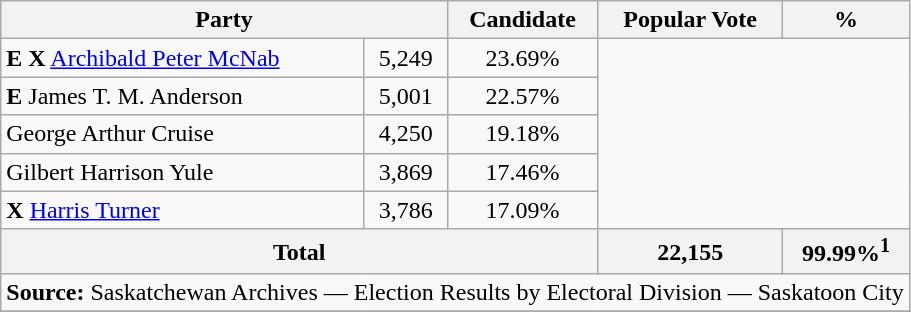<table class="wikitable">
<tr>
<th colspan="2">Party</th>
<th>Candidate</th>
<th>Popular Vote</th>
<th>%</th>
</tr>
<tr>
<td><strong>E</strong> <strong>X</strong> <a href='#'>Archibald Peter McNab</a></td>
<td align=center>5,249</td>
<td align=center>23.69%</td>
</tr>
<tr>
<td><strong>E</strong> James T. M. Anderson</td>
<td align=center>5,001</td>
<td align=center>22.57%</td>
</tr>
<tr>
<td>George Arthur Cruise</td>
<td align=center>4,250</td>
<td align=center>19.18%</td>
</tr>
<tr>
<td>Gilbert Harrison Yule</td>
<td align=center>3,869</td>
<td align=center>17.46%</td>
</tr>
<tr>
<td><strong>X</strong> <a href='#'>Harris Turner</a></td>
<td align=center>3,786</td>
<td align=center>17.09%</td>
</tr>
<tr>
<th colspan=3>Total</th>
<th>22,155</th>
<th>99.99%<sup>1</sup></th>
</tr>
<tr>
<td align="center" colspan=5><strong>Source:</strong> Saskatchewan Archives — Election Results by Electoral Division — Saskatoon City</td>
</tr>
<tr>
</tr>
</table>
